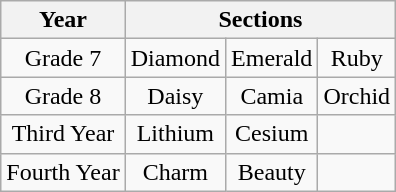<table class="wikitable" style="text-align:center">
<tr>
<th>Year</th>
<th ! colspan="3">Sections</th>
</tr>
<tr>
<td>Grade 7</td>
<td>Diamond</td>
<td>Emerald</td>
<td>Ruby</td>
</tr>
<tr>
<td>Grade 8</td>
<td>Daisy</td>
<td>Camia</td>
<td>Orchid</td>
</tr>
<tr>
<td>Third Year</td>
<td>Lithium</td>
<td>Cesium</td>
<td></td>
</tr>
<tr>
<td>Fourth Year</td>
<td>Charm</td>
<td>Beauty</td>
<td></td>
</tr>
</table>
